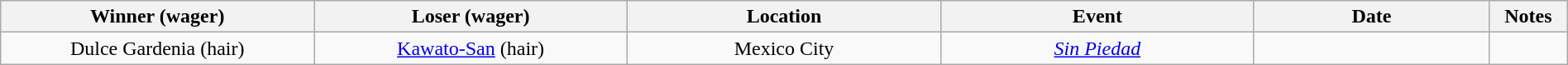<table class="wikitable sortable" width=100%  style="text-align: center">
<tr>
<th width=20% scope="col">Winner (wager)</th>
<th width=20% scope="col">Loser (wager)</th>
<th width=20% scope="col">Location</th>
<th width=20% scope="col">Event</th>
<th width=15% scope="col">Date</th>
<th class="unsortable" width=5% scope="col">Notes</th>
</tr>
<tr>
<td>Dulce Gardenia (hair)</td>
<td><a href='#'>Kawato-San</a> (hair)</td>
<td>Mexico City</td>
<td><em><a href='#'>Sin Piedad</a></em></td>
<td></td>
<td></td>
</tr>
</table>
